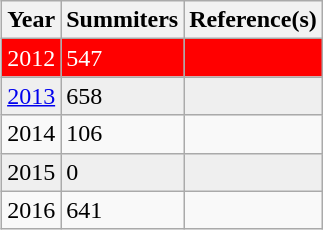<table class="wikitable" style="float:right; margin-right: 0; margin-left: 1em;">
<tr>
<th>Year</th>
<th>Summiters</th>
<th>Reference(s)</th>
</tr>
<tr style="background: red; color: white">
<td>2012</td>
<td>547</td>
<td></td>
</tr>
<tr style="background:#efefef;">
<td><a href='#'>2013</a></td>
<td>658</td>
<td></td>
</tr>
<tr>
<td>2014</td>
<td>106</td>
<td></td>
</tr>
<tr style="background:#efefef;">
<td>2015</td>
<td>0</td>
<td></td>
</tr>
<tr>
<td>2016</td>
<td>641</td>
<td></td>
</tr>
</table>
